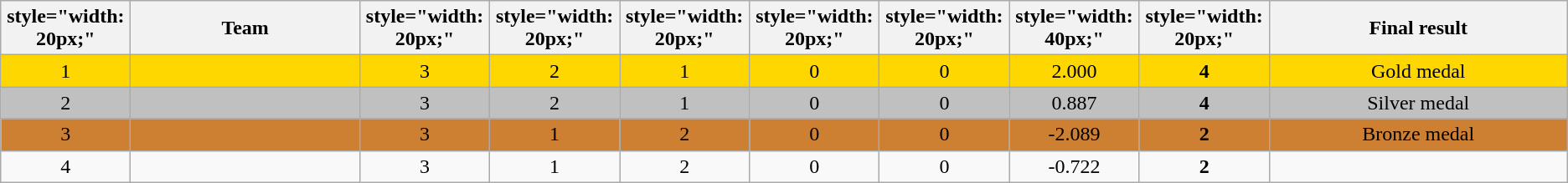<table class="wikitable" border="1" style="text-align: center;">
<tr>
<th>style="width: 20px;"</th>
<th style="width: 175px;">Team</th>
<th>style="width: 20px;"</th>
<th>style="width: 20px;"</th>
<th>style="width: 20px;"</th>
<th>style="width: 20px;"</th>
<th>style="width: 20px;"</th>
<th>style="width: 40px;"</th>
<th>style="width: 20px;"</th>
<th style="width: 230px;">Final result</th>
</tr>
<tr style="background:#FFD700;">
<td>1</td>
<td style="text-align:left"></td>
<td>3</td>
<td>2</td>
<td>1</td>
<td>0</td>
<td>0</td>
<td>2.000</td>
<td><strong>4</strong></td>
<td>Gold medal</td>
</tr>
<tr style="background:#C0C0C0;">
<td>2</td>
<td align=left></td>
<td>3</td>
<td>2</td>
<td>1</td>
<td>0</td>
<td>0</td>
<td>0.887</td>
<td><strong>4</strong></td>
<td>Silver medal</td>
</tr>
<tr style="background:#CD7F32;">
<td>3</td>
<td style="text-align:left"></td>
<td>3</td>
<td>1</td>
<td>2</td>
<td>0</td>
<td>0</td>
<td>-2.089</td>
<td><strong>2</strong></td>
<td>Bronze medal</td>
</tr>
<tr>
<td>4</td>
<td style="text-align:left"></td>
<td>3</td>
<td>1</td>
<td>2</td>
<td>0</td>
<td>0</td>
<td>-0.722</td>
<td><strong>2</strong></td>
<td></td>
</tr>
</table>
